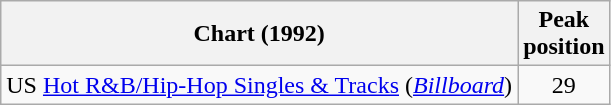<table Class = "wikitable sortable">
<tr>
<th>Chart (1992)</th>
<th>Peak<br>position</th>
</tr>
<tr>
<td>US <a href='#'>Hot R&B/Hip-Hop Singles & Tracks</a> (<em><a href='#'>Billboard</a></em>)</td>
<td align=center>29</td>
</tr>
</table>
